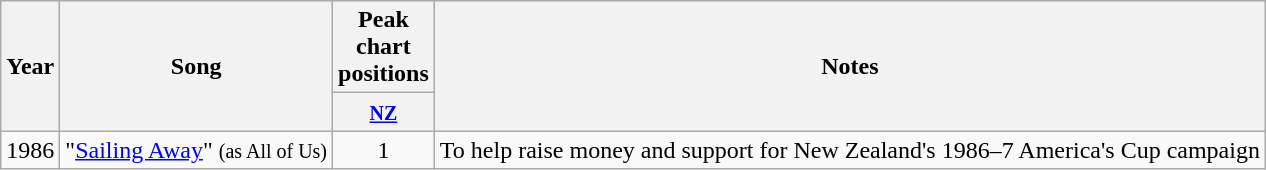<table class="wikitable">
<tr>
<th rowspan="2">Year</th>
<th rowspan="2">Song</th>
<th colspan="1">Peak chart positions</th>
<th rowspan="2">Notes</th>
</tr>
<tr>
<th style="width:40px;"><small><a href='#'>NZ</a></small><br></th>
</tr>
<tr>
<td>1986</td>
<td style="text-align:left;">"<a href='#'>Sailing Away</a>" <small>(as All of Us)</small></td>
<td style="text-align:center;">1</td>
<td>To help raise money and support for New Zealand's 1986–7 America's Cup campaign</td>
</tr>
</table>
